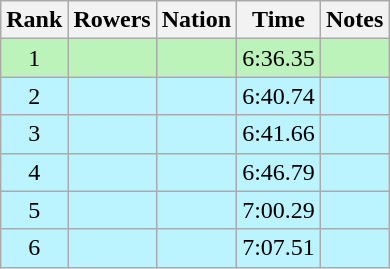<table class="wikitable sortable" style="text-align:center">
<tr>
<th>Rank</th>
<th>Rowers</th>
<th>Nation</th>
<th>Time</th>
<th>Notes</th>
</tr>
<tr bgcolor=bbf3bb>
<td>1</td>
<td align=left data-sort-value="Mujkič, Sadik"></td>
<td align=left></td>
<td>6:36.35</td>
<td></td>
</tr>
<tr bgcolor=bbf3ff>
<td>2</td>
<td align=left data-sort-value="Ertel, Carl"></td>
<td align=left></td>
<td>6:40.74</td>
<td></td>
</tr>
<tr bgcolor=bbf3ff>
<td>3</td>
<td align=left data-sort-value="Lacasa, Laurent"></td>
<td align=left></td>
<td>6:41.66</td>
<td></td>
</tr>
<tr bgcolor=bbf3ff>
<td>4</td>
<td align=left data-sort-value="Batten, Malcolm"></td>
<td align=left></td>
<td>6:46.79</td>
<td></td>
</tr>
<tr bgcolor=bbf3ff>
<td>5</td>
<td align=left data-sort-value="Lindroos, Aarne"></td>
<td align=left></td>
<td>7:00.29</td>
<td></td>
</tr>
<tr bgcolor=bbf3ff>
<td>6</td>
<td align=left data-sort-value="Kobayashi, Maki"></td>
<td align=left></td>
<td>7:07.51</td>
<td></td>
</tr>
</table>
